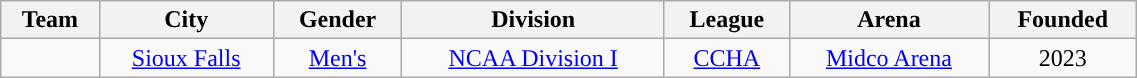<table class="wikitable sortable" width="60%">
<tr>
<th>Team</th>
<th>City</th>
<th>Gender</th>
<th>Division</th>
<th>League</th>
<th>Arena</th>
<th>Founded</th>
</tr>
<tr align=center>
<td rowspan=1;><strong><a href='#'></a></strong></td>
<td rowspan=1><a href='#'>Sioux Falls</a></td>
<td><a href='#'>Men's</a></td>
<td><a href='#'>NCAA Division I</a></td>
<td><a href='#'>CCHA</a></td>
<td><a href='#'>Midco Arena</a></td>
<td>2023</td>
</tr>
</table>
